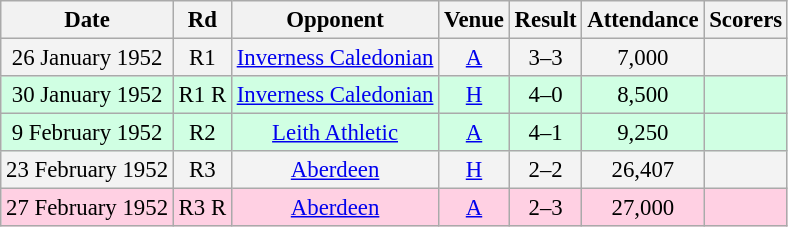<table class="wikitable sortable" style="font-size:95%; text-align:center">
<tr>
<th>Date</th>
<th>Rd</th>
<th>Opponent</th>
<th>Venue</th>
<th>Result</th>
<th>Attendance</th>
<th>Scorers</th>
</tr>
<tr bgcolor = "#f3f3f3">
<td>26 January 1952</td>
<td>R1</td>
<td><a href='#'>Inverness Caledonian</a></td>
<td><a href='#'>A</a></td>
<td>3–3</td>
<td>7,000</td>
<td></td>
</tr>
<tr bgcolor = "#d0ffe3">
<td>30 January 1952</td>
<td>R1 R</td>
<td><a href='#'>Inverness Caledonian</a></td>
<td><a href='#'>H</a></td>
<td>4–0</td>
<td>8,500</td>
<td></td>
</tr>
<tr bgcolor = "#d0ffe3">
<td>9 February 1952</td>
<td>R2</td>
<td><a href='#'>Leith Athletic</a></td>
<td><a href='#'>A</a></td>
<td>4–1</td>
<td>9,250</td>
<td></td>
</tr>
<tr bgcolor = "#f3f3f3">
<td>23 February 1952</td>
<td>R3</td>
<td><a href='#'>Aberdeen</a></td>
<td><a href='#'>H</a></td>
<td>2–2</td>
<td>26,407</td>
<td></td>
</tr>
<tr bgcolor = "#ffd0e3">
<td>27 February 1952</td>
<td>R3 R</td>
<td><a href='#'>Aberdeen</a></td>
<td><a href='#'>A</a></td>
<td>2–3</td>
<td>27,000</td>
<td></td>
</tr>
</table>
